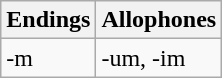<table class="wikitable">
<tr>
<th>Endings</th>
<th>Allophones</th>
</tr>
<tr>
<td>-m</td>
<td>-um, -im</td>
</tr>
</table>
